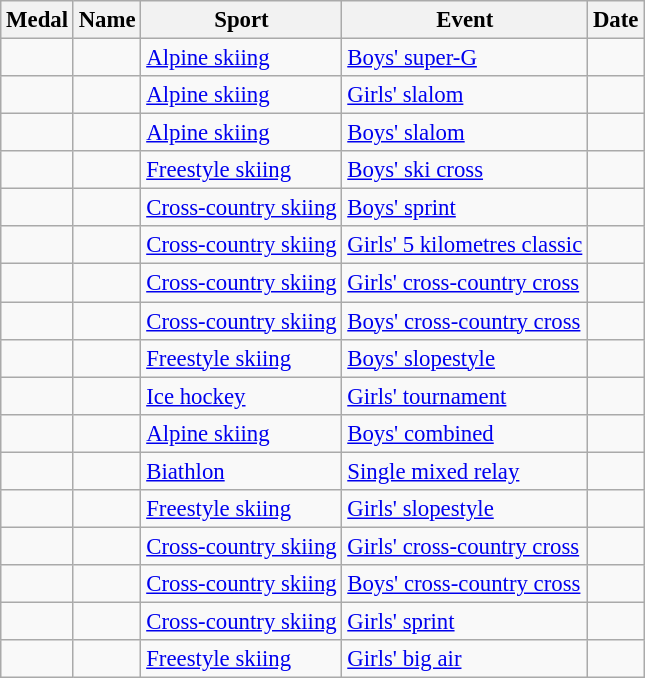<table class="wikitable sortable" style="font-size:95%;">
<tr>
<th>Medal</th>
<th>Name</th>
<th>Sport</th>
<th>Event</th>
<th>Date</th>
</tr>
<tr>
<td></td>
<td></td>
<td><a href='#'>Alpine skiing</a></td>
<td><a href='#'>Boys' super-G</a></td>
<td></td>
</tr>
<tr>
<td></td>
<td></td>
<td><a href='#'>Alpine skiing</a></td>
<td><a href='#'>Girls' slalom</a></td>
<td></td>
</tr>
<tr>
<td></td>
<td></td>
<td><a href='#'>Alpine skiing</a></td>
<td><a href='#'>Boys' slalom</a></td>
<td></td>
</tr>
<tr>
<td></td>
<td></td>
<td><a href='#'>Freestyle skiing</a></td>
<td><a href='#'>Boys' ski cross</a></td>
<td></td>
</tr>
<tr>
<td></td>
<td></td>
<td><a href='#'>Cross-country skiing</a></td>
<td><a href='#'>Boys' sprint</a></td>
<td></td>
</tr>
<tr>
<td></td>
<td></td>
<td><a href='#'>Cross-country skiing</a></td>
<td><a href='#'>Girls' 5 kilometres classic</a></td>
<td></td>
</tr>
<tr>
<td></td>
<td></td>
<td><a href='#'>Cross-country skiing</a></td>
<td><a href='#'>Girls' cross-country cross</a></td>
<td></td>
</tr>
<tr>
<td></td>
<td></td>
<td><a href='#'>Cross-country skiing</a></td>
<td><a href='#'>Boys' cross-country cross</a></td>
<td></td>
</tr>
<tr>
<td></td>
<td></td>
<td><a href='#'>Freestyle skiing</a></td>
<td><a href='#'>Boys' slopestyle</a></td>
<td></td>
</tr>
<tr>
<td></td>
<td><br></td>
<td><a href='#'>Ice hockey</a></td>
<td><a href='#'>Girls' tournament</a></td>
<td></td>
</tr>
<tr>
<td></td>
<td></td>
<td><a href='#'>Alpine skiing</a></td>
<td><a href='#'>Boys' combined</a></td>
<td></td>
</tr>
<tr>
<td></td>
<td><br></td>
<td><a href='#'>Biathlon</a></td>
<td><a href='#'>Single mixed relay</a></td>
<td></td>
</tr>
<tr>
<td></td>
<td></td>
<td><a href='#'>Freestyle skiing</a></td>
<td><a href='#'>Girls' slopestyle</a></td>
<td></td>
</tr>
<tr>
<td></td>
<td></td>
<td><a href='#'>Cross-country skiing</a></td>
<td><a href='#'>Girls' cross-country cross</a></td>
<td></td>
</tr>
<tr>
<td></td>
<td></td>
<td><a href='#'>Cross-country skiing</a></td>
<td><a href='#'>Boys' cross-country cross</a></td>
<td></td>
</tr>
<tr>
<td></td>
<td></td>
<td><a href='#'>Cross-country skiing</a></td>
<td><a href='#'>Girls' sprint</a></td>
<td></td>
</tr>
<tr>
<td></td>
<td></td>
<td><a href='#'>Freestyle skiing</a></td>
<td><a href='#'>Girls' big air</a></td>
<td></td>
</tr>
</table>
